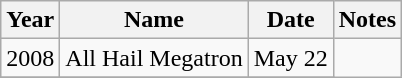<table class="wikitable">
<tr>
<th>Year</th>
<th>Name</th>
<th>Date</th>
<th>Notes</th>
</tr>
<tr>
<td>2008</td>
<td>All Hail Megatron</td>
<td>May 22</td>
</tr>
<tr>
</tr>
</table>
